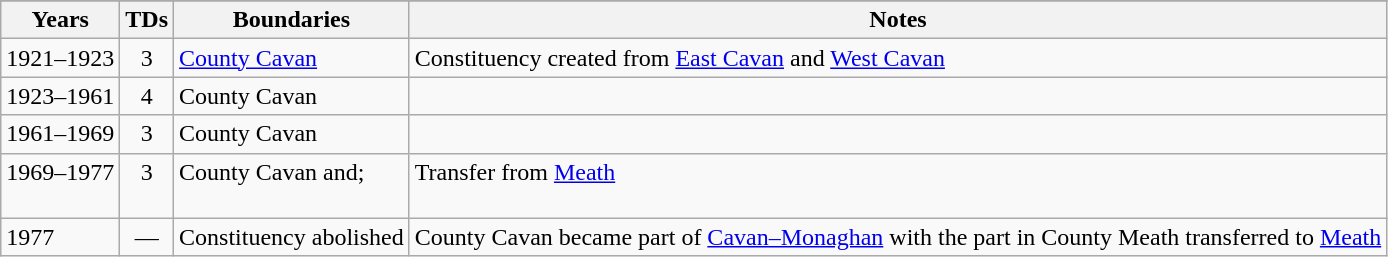<table class="wikitable">
<tr bgcolor="green">
</tr>
<tr>
<th>Years</th>
<th>TDs</th>
<th>Boundaries</th>
<th>Notes</th>
</tr>
<tr valign="top">
<td>1921–1923</td>
<td align="center">3</td>
<td><a href='#'>County Cavan</a></td>
<td>Constituency created from <a href='#'>East Cavan</a> and <a href='#'>West Cavan</a></td>
</tr>
<tr valign="top">
<td>1923–1961</td>
<td align="center">4</td>
<td>County Cavan</td>
<td></td>
</tr>
<tr valign="top">
<td>1961–1969</td>
<td align="center">3</td>
<td>County Cavan</td>
<td></td>
</tr>
<tr valign="top">
<td>1969–1977</td>
<td align="center">3</td>
<td>County Cavan and;<br><br></td>
<td>Transfer from <a href='#'>Meath</a></td>
</tr>
<tr valign="top">
<td>1977</td>
<td align="center">—</td>
<td>Constituency abolished</td>
<td>County Cavan became part of <a href='#'>Cavan–Monaghan</a> with the part in County Meath transferred to <a href='#'>Meath</a></td>
</tr>
</table>
